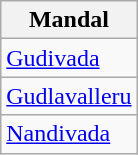<table class="wikitable sortable static-row-numbers static-row-header-hash">
<tr>
<th>Mandal</th>
</tr>
<tr>
<td><a href='#'>Gudivada</a></td>
</tr>
<tr>
<td><a href='#'>Gudlavalleru</a></td>
</tr>
<tr>
<td><a href='#'>Nandivada</a></td>
</tr>
</table>
